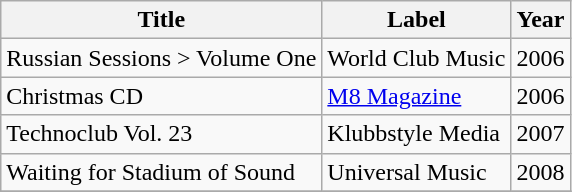<table class="wikitable plainrowheaders">
<tr>
<th>Title</th>
<th>Label</th>
<th>Year</th>
</tr>
<tr>
<td>Russian Sessions > Volume One</td>
<td>World Club Music</td>
<td>2006</td>
</tr>
<tr>
<td>Christmas CD</td>
<td><a href='#'>M8 Magazine</a></td>
<td>2006</td>
</tr>
<tr>
<td>Technoclub Vol. 23</td>
<td>Klubbstyle Media</td>
<td>2007</td>
</tr>
<tr>
<td>Waiting for Stadium of Sound</td>
<td>Universal Music</td>
<td>2008</td>
</tr>
<tr>
</tr>
</table>
